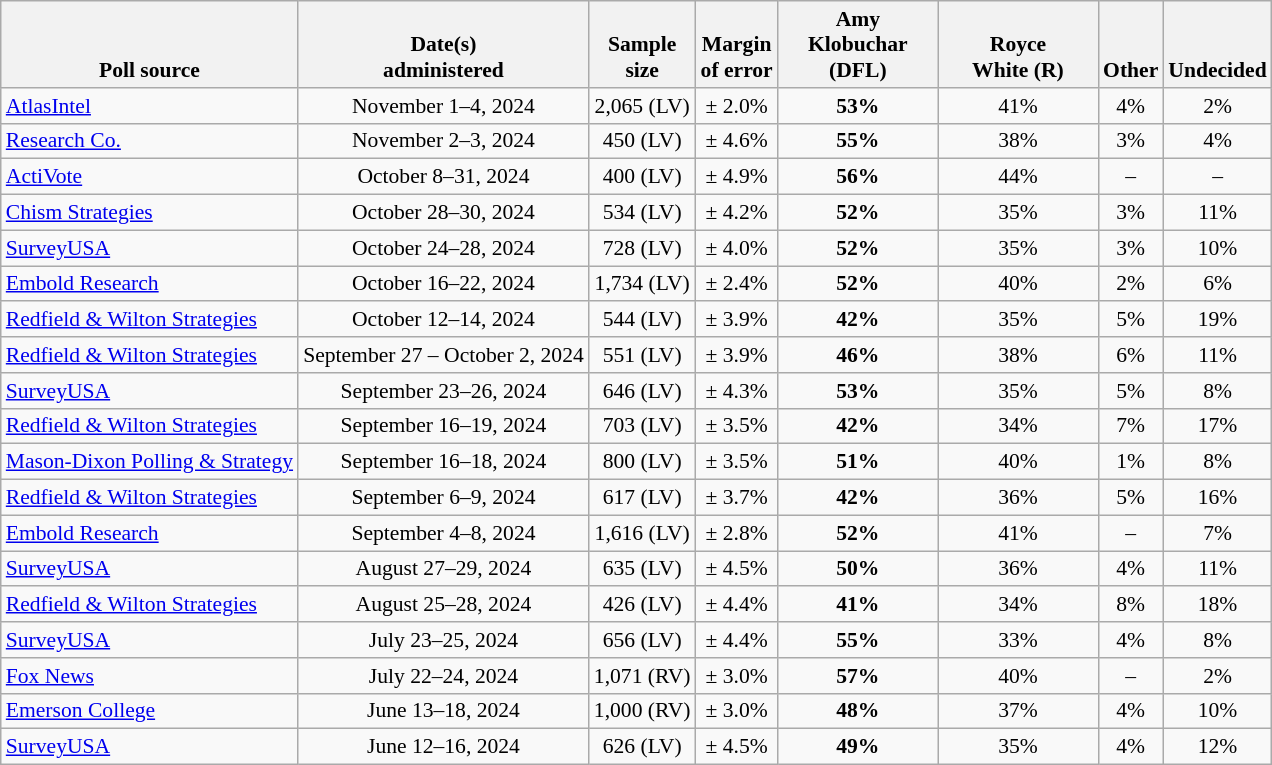<table class="wikitable" style="font-size:90%;text-align:center;">
<tr style="vertical-align:bottom">
<th>Poll source</th>
<th>Date(s)<br>administered</th>
<th>Sample<br>size</th>
<th>Margin<br>of error</th>
<th style="width:100px;">Amy<br>Klobuchar (DFL)</th>
<th style="width:100px;">Royce<br>White (R)</th>
<th>Other</th>
<th>Undecided</th>
</tr>
<tr>
<td style="text-align:left;"><a href='#'>AtlasIntel</a></td>
<td>November 1–4, 2024</td>
<td>2,065 (LV)</td>
<td>± 2.0%</td>
<td><strong>53%</strong></td>
<td>41%</td>
<td>4%</td>
<td>2%</td>
</tr>
<tr>
<td style="text-align:left;"><a href='#'>Research Co.</a></td>
<td>November 2–3, 2024</td>
<td>450 (LV)</td>
<td>± 4.6%</td>
<td><strong>55%</strong></td>
<td>38%</td>
<td>3%</td>
<td>4%</td>
</tr>
<tr>
<td style="text-align:left;"><a href='#'>ActiVote</a></td>
<td>October 8–31, 2024</td>
<td>400 (LV)</td>
<td>± 4.9%</td>
<td><strong>56%</strong></td>
<td>44%</td>
<td>–</td>
<td>–</td>
</tr>
<tr>
<td style="text-align:left;"><a href='#'>Chism Strategies</a></td>
<td>October 28–30, 2024</td>
<td>534 (LV)</td>
<td>± 4.2%</td>
<td><strong>52%</strong></td>
<td>35%</td>
<td>3%</td>
<td>11%</td>
</tr>
<tr>
<td style="text-align:left;"><a href='#'>SurveyUSA</a></td>
<td>October 24–28, 2024</td>
<td>728 (LV)</td>
<td>± 4.0%</td>
<td><strong>52%</strong></td>
<td>35%</td>
<td>3%</td>
<td>10%</td>
</tr>
<tr>
<td style="text-align:left;"><a href='#'>Embold Research</a></td>
<td>October 16–22, 2024</td>
<td>1,734 (LV)</td>
<td>± 2.4%</td>
<td><strong>52%</strong></td>
<td>40%</td>
<td>2%</td>
<td>6%</td>
</tr>
<tr>
<td style="text-align:left;"><a href='#'>Redfield & Wilton Strategies</a></td>
<td>October 12–14, 2024</td>
<td>544 (LV)</td>
<td>± 3.9%</td>
<td><strong>42%</strong></td>
<td>35%</td>
<td>5%</td>
<td>19%</td>
</tr>
<tr>
<td style="text-align:left;"><a href='#'>Redfield & Wilton Strategies</a></td>
<td>September 27 – October 2, 2024</td>
<td>551 (LV)</td>
<td>± 3.9%</td>
<td><strong>46%</strong></td>
<td>38%</td>
<td>6%</td>
<td>11%</td>
</tr>
<tr>
<td style="text-align:left;"><a href='#'>SurveyUSA</a></td>
<td>September 23–26, 2024</td>
<td>646 (LV)</td>
<td>± 4.3%</td>
<td><strong>53%</strong></td>
<td>35%</td>
<td>5%</td>
<td>8%</td>
</tr>
<tr>
<td style="text-align:left;"><a href='#'>Redfield & Wilton Strategies</a></td>
<td data-sort-value="2024-09-23">September 16–19, 2024</td>
<td>703 (LV)</td>
<td>± 3.5%</td>
<td><strong>42%</strong></td>
<td>34%</td>
<td>7%</td>
<td>17%</td>
</tr>
<tr>
<td style="text-align:left;"><a href='#'>Mason-Dixon Polling & Strategy</a></td>
<td>September 16–18, 2024</td>
<td>800 (LV)</td>
<td>± 3.5%</td>
<td><strong>51%</strong></td>
<td>40%</td>
<td>1%</td>
<td>8%</td>
</tr>
<tr>
<td style="text-align:left;"><a href='#'>Redfield & Wilton Strategies</a></td>
<td>September 6–9, 2024</td>
<td>617 (LV)</td>
<td>± 3.7%</td>
<td><strong>42%</strong></td>
<td>36%</td>
<td>5%</td>
<td>16%</td>
</tr>
<tr>
<td style="text-align:left;"><a href='#'>Embold Research</a></td>
<td>September 4–8, 2024</td>
<td>1,616 (LV)</td>
<td>± 2.8%</td>
<td><strong>52%</strong></td>
<td>41%</td>
<td>–</td>
<td>7%</td>
</tr>
<tr>
<td style="text-align:left;"><a href='#'>SurveyUSA</a></td>
<td>August 27–29, 2024</td>
<td>635 (LV)</td>
<td>± 4.5%</td>
<td><strong>50%</strong></td>
<td>36%</td>
<td>4%</td>
<td>11%</td>
</tr>
<tr>
<td style="text-align:left;"><a href='#'>Redfield & Wilton Strategies</a></td>
<td>August 25–28, 2024</td>
<td>426 (LV)</td>
<td>± 4.4%</td>
<td><strong>41%</strong></td>
<td>34%</td>
<td>8%</td>
<td>18%</td>
</tr>
<tr>
<td style="text-align:left;"><a href='#'>SurveyUSA</a></td>
<td>July 23–25, 2024</td>
<td>656 (LV)</td>
<td>± 4.4%</td>
<td><strong>55%</strong></td>
<td>33%</td>
<td>4%</td>
<td>8%</td>
</tr>
<tr>
<td style="text-align:left;"><a href='#'>Fox News</a></td>
<td>July 22–24, 2024</td>
<td>1,071 (RV)</td>
<td>± 3.0%</td>
<td><strong>57%</strong></td>
<td>40%</td>
<td>–</td>
<td>2%</td>
</tr>
<tr>
<td style="text-align:left;"><a href='#'>Emerson College</a></td>
<td data-sort-value="2024-06-20">June 13–18, 2024</td>
<td>1,000 (RV)</td>
<td>± 3.0%</td>
<td><strong>48%</strong></td>
<td>37%</td>
<td>4%</td>
<td>10%</td>
</tr>
<tr>
<td style="text-align:left;"><a href='#'>SurveyUSA</a></td>
<td>June 12–16, 2024</td>
<td>626 (LV)</td>
<td>± 4.5%</td>
<td><strong>49%</strong></td>
<td>35%</td>
<td>4%</td>
<td>12%</td>
</tr>
</table>
